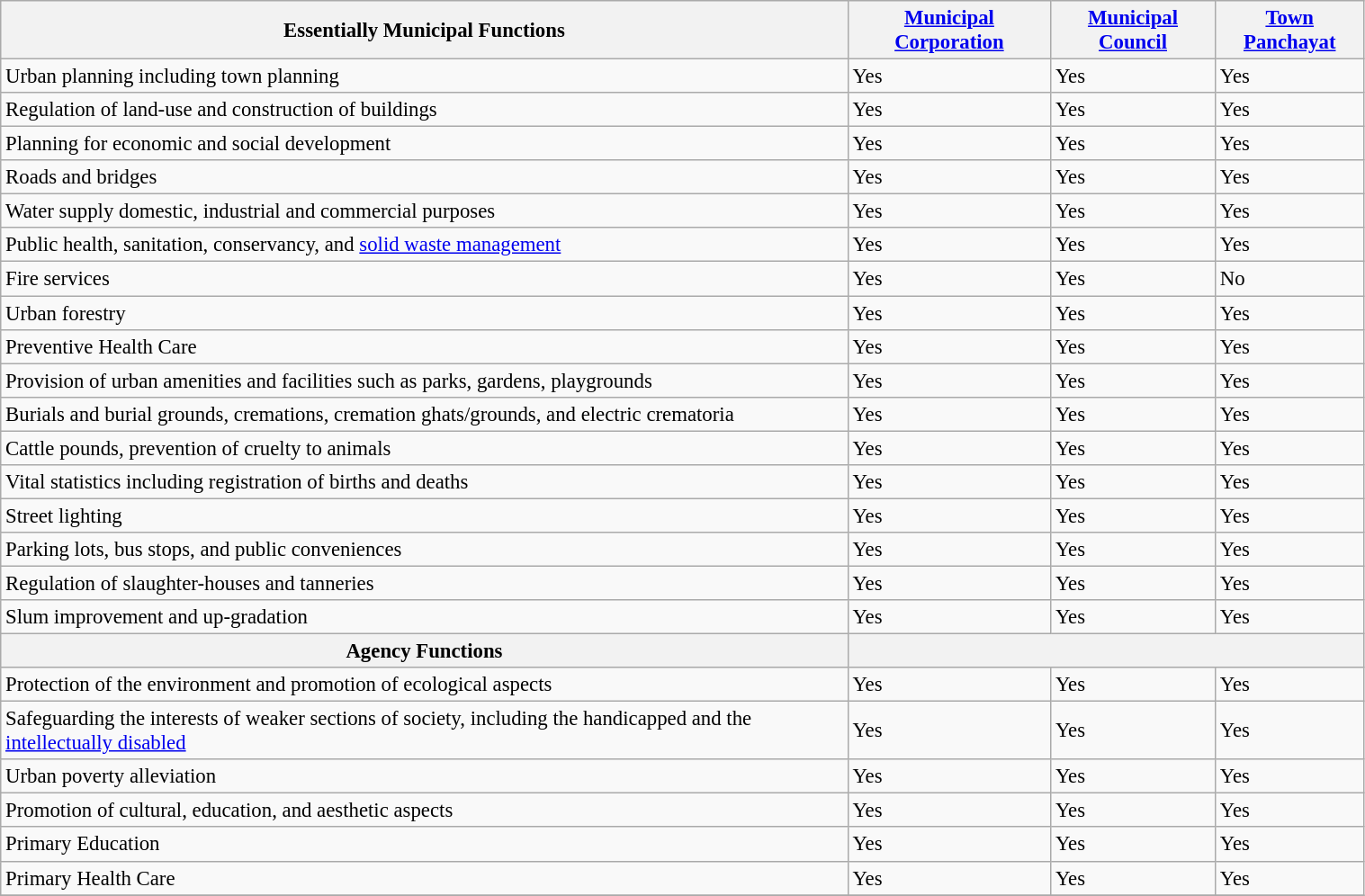<table class="wikitable" width="80%" style="font-size: 95%;">
<tr>
<th>Essentially Municipal Functions</th>
<th><a href='#'>Municipal Corporation</a></th>
<th><a href='#'>Municipal Council</a></th>
<th><a href='#'>Town Panchayat</a></th>
</tr>
<tr --->
<td>Urban planning including town planning</td>
<td>Yes</td>
<td>Yes</td>
<td>Yes</td>
</tr>
<tr --->
<td>Regulation of land-use and construction of buildings</td>
<td>Yes</td>
<td>Yes</td>
<td>Yes</td>
</tr>
<tr --->
<td>Planning for economic and social development</td>
<td>Yes</td>
<td>Yes</td>
<td>Yes</td>
</tr>
<tr --->
<td>Roads and bridges</td>
<td>Yes</td>
<td>Yes</td>
<td>Yes</td>
</tr>
<tr --->
<td>Water supply domestic, industrial and commercial purposes</td>
<td>Yes</td>
<td>Yes</td>
<td>Yes</td>
</tr>
<tr --->
<td>Public health, sanitation, conservancy, and <a href='#'>solid waste management</a></td>
<td>Yes</td>
<td>Yes</td>
<td>Yes</td>
</tr>
<tr --->
<td>Fire services</td>
<td>Yes</td>
<td>Yes</td>
<td>No</td>
</tr>
<tr --->
<td>Urban forestry</td>
<td>Yes</td>
<td>Yes</td>
<td>Yes</td>
</tr>
<tr --->
<td>Preventive Health Care</td>
<td>Yes</td>
<td>Yes</td>
<td>Yes</td>
</tr>
<tr --->
<td>Provision of urban amenities and facilities such as parks, gardens, playgrounds</td>
<td>Yes</td>
<td>Yes</td>
<td>Yes</td>
</tr>
<tr --->
<td>Burials and burial grounds, cremations, cremation ghats/grounds, and electric crematoria</td>
<td>Yes</td>
<td>Yes</td>
<td>Yes</td>
</tr>
<tr --->
<td>Cattle pounds, prevention of cruelty to animals</td>
<td>Yes</td>
<td>Yes</td>
<td>Yes</td>
</tr>
<tr --->
<td>Vital statistics including registration of births and deaths</td>
<td>Yes</td>
<td>Yes</td>
<td>Yes</td>
</tr>
<tr --->
<td>Street lighting</td>
<td>Yes</td>
<td>Yes</td>
<td>Yes</td>
</tr>
<tr --->
<td>Parking lots, bus stops, and public conveniences</td>
<td>Yes</td>
<td>Yes</td>
<td>Yes</td>
</tr>
<tr --->
<td>Regulation of slaughter-houses and tanneries</td>
<td>Yes</td>
<td>Yes</td>
<td>Yes</td>
</tr>
<tr --->
<td>Slum improvement and up-gradation</td>
<td>Yes</td>
<td>Yes</td>
<td>Yes</td>
</tr>
<tr --->
<th>Agency Functions</th>
<th colspan="3"></th>
</tr>
<tr --->
<td>Protection of the environment and promotion of ecological aspects</td>
<td>Yes</td>
<td>Yes</td>
<td>Yes</td>
</tr>
<tr --->
<td>Safeguarding the interests of weaker sections of society, including the handicapped and the <a href='#'>intellectually disabled</a></td>
<td>Yes</td>
<td>Yes</td>
<td>Yes</td>
</tr>
<tr --->
<td>Urban poverty alleviation</td>
<td>Yes</td>
<td>Yes</td>
<td>Yes</td>
</tr>
<tr --->
<td>Promotion of cultural, education, and aesthetic aspects</td>
<td>Yes</td>
<td>Yes</td>
<td>Yes</td>
</tr>
<tr --->
<td>Primary Education</td>
<td>Yes</td>
<td>Yes</td>
<td>Yes</td>
</tr>
<tr --->
<td>Primary Health Care</td>
<td>Yes</td>
<td>Yes</td>
<td>Yes</td>
</tr>
<tr --->
</tr>
</table>
